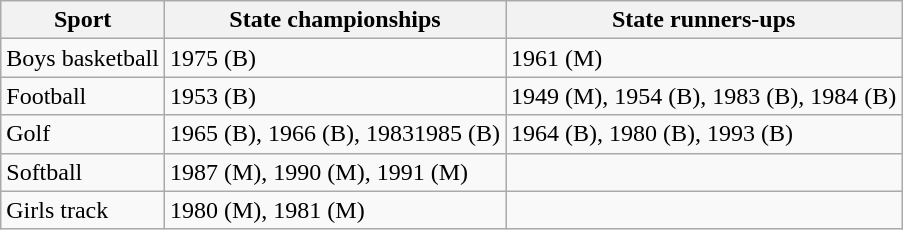<table class="wikitable">
<tr>
<th>Sport</th>
<th>State championships</th>
<th>State runners-ups</th>
</tr>
<tr>
<td>Boys basketball</td>
<td>1975 (B)</td>
<td>1961 (M)</td>
</tr>
<tr>
<td>Football</td>
<td>1953 (B)</td>
<td>1949 (M), 1954 (B), 1983 (B), 1984 (B)</td>
</tr>
<tr>
<td>Golf</td>
<td>1965 (B), 1966 (B), 19831985 (B)</td>
<td>1964 (B), 1980 (B), 1993 (B)</td>
</tr>
<tr>
<td>Softball</td>
<td>1987 (M), 1990 (M), 1991 (M)</td>
<td></td>
</tr>
<tr>
<td>Girls track</td>
<td>1980 (M), 1981 (M)</td>
<td></td>
</tr>
</table>
